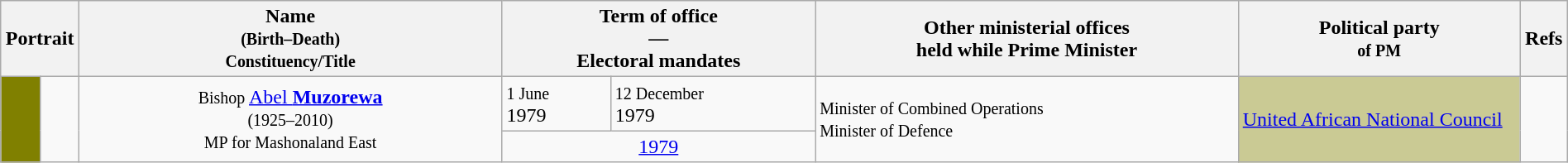<table class="wikitable" width=100%>
<tr>
<th scope="col" colspan="2" width=40>Portrait</th>
<th scope="col" width=27%>Name<br><small>(Birth–Death)<br>Constituency/Title</small></th>
<th scope="col" colspan="2" width=20%>Term of office<br>—<br>Electoral mandates</th>
<th scope="col" width=27%>Other ministerial offices<br>held while Prime Minister</th>
<th scope="col" width=18%>Political party<br><small>of PM</small></th>
<th scope="col">Refs</th>
</tr>
<tr>
<td scope="row" rowspan="2" style="background-color: #808000"></td>
<td rowspan="2"></td>
<td rowspan="2" align="center"><small>Bishop</small> <a href='#'>Abel <strong>Muzorewa</strong></a><br><small>(1925–2010)<br>MP for Mashonaland East</small></td>
<td><small>1 June</small><br>1979</td>
<td><small>12 December</small><br>1979</td>
<td rowspan="2"><small>Minister of Combined Operations<br>Minister of Defence</small></td>
<td bgcolor=#CACA94 rowspan="2"><a href='#'>United African National Council</a></td>
<td rowspan="2" align=center></td>
</tr>
<tr>
<td colspan="2" align="center"><a href='#'>1979</a></td>
</tr>
</table>
